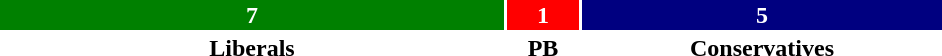<table style="width:50%; text-align:center;">
<tr style="color:white;">
<td style="background:green; width:53.85%;"><strong>7</strong></td>
<td style="background:red; width:7.69%;"><strong>1</strong></td>
<td style="background:navy; width:38.46%;"><strong>5</strong></td>
</tr>
<tr>
<td><span><strong>Liberals</strong></span></td>
<td><span><strong>PB</strong></span></td>
<td><span><strong>Conservatives</strong></span></td>
</tr>
<tr>
</tr>
</table>
